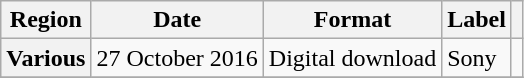<table class="wikitable plainrowheaders unsortable">
<tr>
<th>Region</th>
<th>Date</th>
<th>Format</th>
<th>Label</th>
<th></th>
</tr>
<tr>
<th scope="row">Various</th>
<td>27 October 2016</td>
<td>Digital download</td>
<td>Sony</td>
<td></td>
</tr>
<tr>
</tr>
</table>
